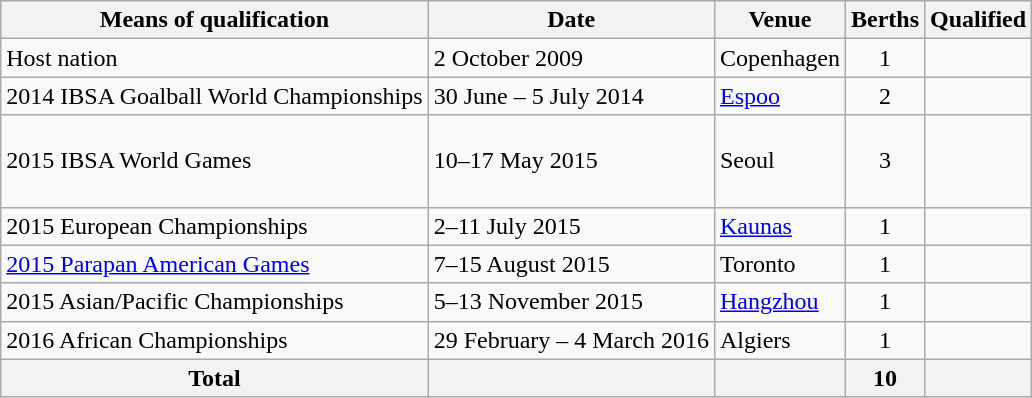<table class="wikitable">
<tr>
<th>Means of qualification</th>
<th>Date</th>
<th>Venue</th>
<th>Berths</th>
<th>Qualified</th>
</tr>
<tr>
<td>Host nation</td>
<td>2 October 2009</td>
<td> Copenhagen</td>
<td align="center">1</td>
<td></td>
</tr>
<tr>
<td>2014 IBSA Goalball World Championships</td>
<td>30 June – 5 July 2014</td>
<td> <a href='#'>Espoo</a></td>
<td align="center">2</td>
<td><br></td>
</tr>
<tr>
<td>2015 IBSA World Games</td>
<td>10–17 May 2015</td>
<td> Seoul</td>
<td align="center">3</td>
<td><br><br><br></td>
</tr>
<tr>
<td>2015 European Championships</td>
<td>2–11 July 2015</td>
<td> <a href='#'>Kaunas</a></td>
<td align="center">1</td>
<td></td>
</tr>
<tr>
<td><a href='#'>2015 Parapan American Games</a></td>
<td>7–15 August 2015</td>
<td> Toronto</td>
<td align="center">1</td>
<td></td>
</tr>
<tr>
<td>2015 Asian/Pacific Championships</td>
<td>5–13 November 2015</td>
<td> <a href='#'>Hangzhou</a></td>
<td align="center">1</td>
<td></td>
</tr>
<tr>
<td>2016 African Championships</td>
<td>29 February – 4 March 2016</td>
<td> Algiers</td>
<td align="center">1</td>
<td></td>
</tr>
<tr>
<th>Total</th>
<th></th>
<th></th>
<th align="center">10</th>
<th></th>
</tr>
</table>
